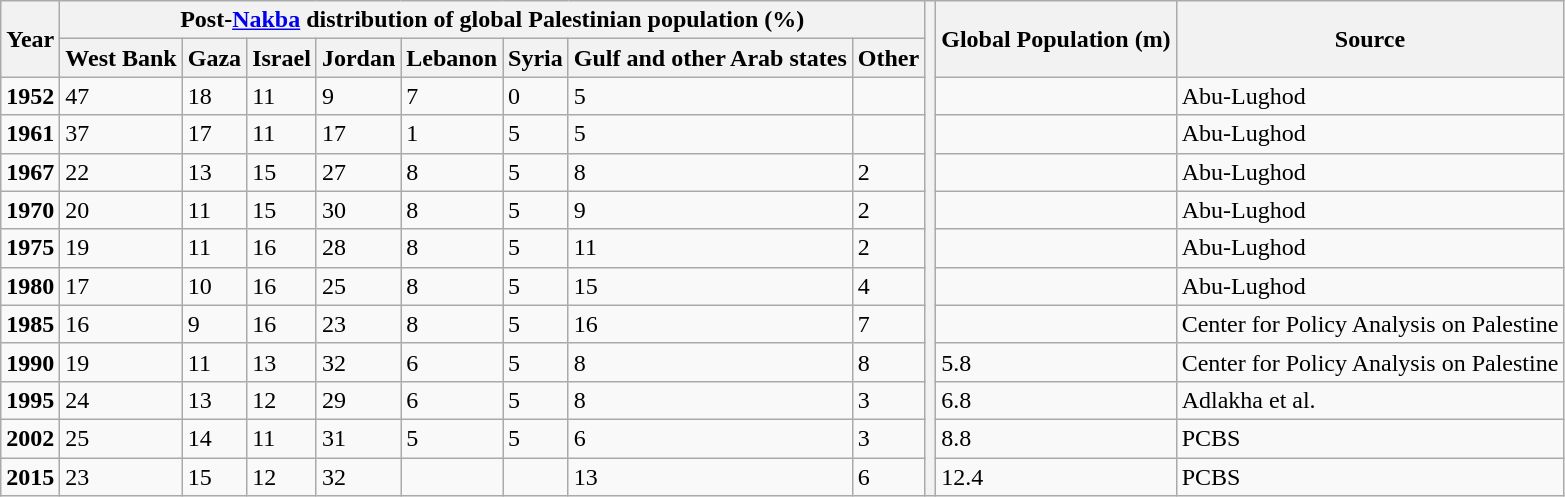<table class="wikitable">
<tr>
<th rowspan="2">Year</th>
<th colspan="8">Post-<a href='#'>Nakba</a> distribution of global Palestinian population (%)</th>
<th rowspan="13"></th>
<th rowspan="2">Global Population (m)</th>
<th rowspan="2">Source</th>
</tr>
<tr>
<th>West Bank</th>
<th>Gaza</th>
<th>Israel</th>
<th>Jordan</th>
<th>Lebanon</th>
<th>Syria</th>
<th>Gulf and other Arab states</th>
<th>Other</th>
</tr>
<tr>
<td><strong>1952</strong></td>
<td>47</td>
<td>18</td>
<td>11</td>
<td>9</td>
<td>7</td>
<td>0</td>
<td>5</td>
<td></td>
<td></td>
<td>Abu-Lughod</td>
</tr>
<tr>
<td><strong>1961</strong></td>
<td>37</td>
<td>17</td>
<td>11</td>
<td>17</td>
<td>1</td>
<td>5</td>
<td>5</td>
<td></td>
<td></td>
<td>Abu-Lughod</td>
</tr>
<tr>
<td><strong>1967</strong></td>
<td>22</td>
<td>13</td>
<td>15</td>
<td>27</td>
<td>8</td>
<td>5</td>
<td>8</td>
<td>2</td>
<td></td>
<td>Abu-Lughod</td>
</tr>
<tr>
<td><strong>1970</strong></td>
<td>20</td>
<td>11</td>
<td>15</td>
<td>30</td>
<td>8</td>
<td>5</td>
<td>9</td>
<td>2</td>
<td></td>
<td>Abu-Lughod</td>
</tr>
<tr>
<td><strong>1975</strong></td>
<td>19</td>
<td>11</td>
<td>16</td>
<td>28</td>
<td>8</td>
<td>5</td>
<td>11</td>
<td>2</td>
<td></td>
<td>Abu-Lughod</td>
</tr>
<tr>
<td><strong>1980</strong></td>
<td>17</td>
<td>10</td>
<td>16</td>
<td>25</td>
<td>8</td>
<td>5</td>
<td>15</td>
<td>4</td>
<td></td>
<td>Abu-Lughod</td>
</tr>
<tr>
<td><strong>1985</strong></td>
<td>16</td>
<td>9</td>
<td>16</td>
<td>23</td>
<td>8</td>
<td>5</td>
<td>16</td>
<td>7</td>
<td></td>
<td>Center for Policy Analysis on Palestine</td>
</tr>
<tr>
<td><strong>1990</strong></td>
<td>19</td>
<td>11</td>
<td>13</td>
<td>32</td>
<td>6</td>
<td>5</td>
<td>8</td>
<td>8</td>
<td>5.8</td>
<td>Center for Policy Analysis on Palestine</td>
</tr>
<tr>
<td><strong>1995</strong></td>
<td>24</td>
<td>13</td>
<td>12</td>
<td>29</td>
<td>6</td>
<td>5</td>
<td>8</td>
<td>3</td>
<td>6.8</td>
<td>Adlakha et al.</td>
</tr>
<tr>
<td><strong>2002</strong></td>
<td>25</td>
<td>14</td>
<td>11</td>
<td>31</td>
<td>5</td>
<td>5</td>
<td>6</td>
<td>3</td>
<td>8.8</td>
<td>PCBS</td>
</tr>
<tr>
<td><strong>2015</strong></td>
<td>23</td>
<td>15</td>
<td>12</td>
<td>32</td>
<td></td>
<td></td>
<td>13</td>
<td>6</td>
<td>12.4</td>
<td>PCBS</td>
</tr>
</table>
